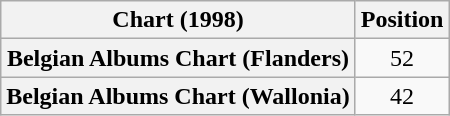<table class="wikitable plainrowheaders" style="text-align:center;">
<tr>
<th>Chart (1998)</th>
<th>Position</th>
</tr>
<tr>
<th scope="row">Belgian Albums Chart (Flanders)</th>
<td>52</td>
</tr>
<tr>
<th scope="row">Belgian Albums Chart (Wallonia)</th>
<td>42</td>
</tr>
</table>
